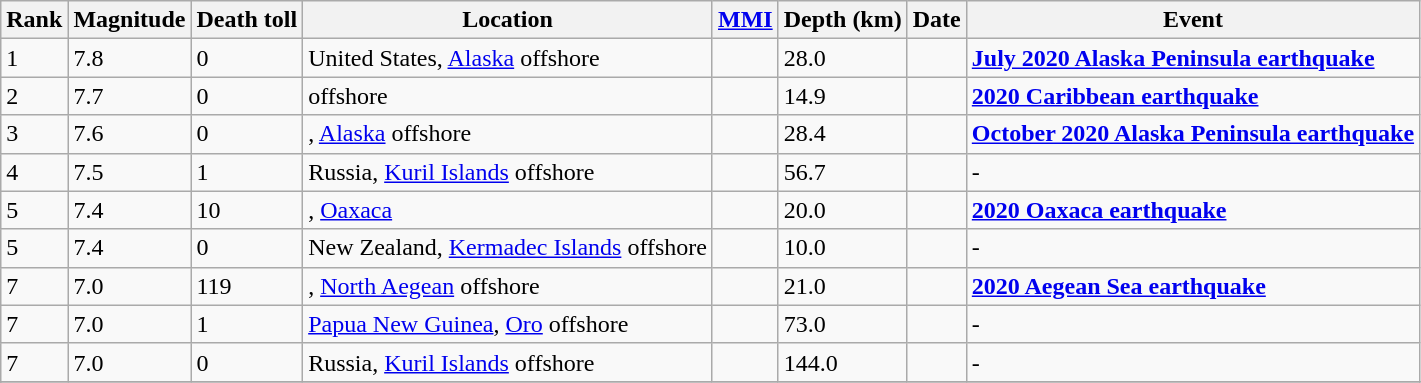<table class="sortable wikitable" style="font-size:100%;">
<tr>
<th>Rank</th>
<th>Magnitude</th>
<th>Death toll</th>
<th>Location</th>
<th><a href='#'>MMI</a></th>
<th>Depth (km)</th>
<th>Date</th>
<th>Event</th>
</tr>
<tr>
<td>1</td>
<td>7.8</td>
<td>0</td>
<td> United States, <a href='#'>Alaska</a> offshore</td>
<td></td>
<td>28.0</td>
<td></td>
<td><strong><a href='#'>July 2020 Alaska Peninsula earthquake</a></strong></td>
</tr>
<tr>
<td>2</td>
<td>7.7</td>
<td>0</td>
<td> offshore</td>
<td></td>
<td>14.9</td>
<td></td>
<td><strong><a href='#'>2020 Caribbean earthquake</a></strong></td>
</tr>
<tr>
<td>3</td>
<td>7.6</td>
<td>0</td>
<td>, <a href='#'>Alaska</a> offshore</td>
<td></td>
<td>28.4</td>
<td></td>
<td><strong><a href='#'>October 2020 Alaska Peninsula earthquake</a></strong></td>
</tr>
<tr>
<td>4</td>
<td>7.5</td>
<td>1</td>
<td> Russia, <a href='#'>Kuril Islands</a> offshore</td>
<td></td>
<td>56.7</td>
<td></td>
<td>-</td>
</tr>
<tr>
<td>5</td>
<td>7.4</td>
<td>10</td>
<td>, <a href='#'>Oaxaca</a></td>
<td></td>
<td>20.0</td>
<td></td>
<td><strong><a href='#'>2020 Oaxaca earthquake</a></strong></td>
</tr>
<tr>
<td>5</td>
<td>7.4</td>
<td>0</td>
<td> New Zealand, <a href='#'>Kermadec Islands</a> offshore</td>
<td></td>
<td>10.0</td>
<td></td>
<td>-</td>
</tr>
<tr>
<td>7</td>
<td>7.0</td>
<td>119</td>
<td>, <a href='#'>North Aegean</a> offshore</td>
<td></td>
<td>21.0</td>
<td></td>
<td><strong><a href='#'>2020 Aegean Sea earthquake</a></strong></td>
</tr>
<tr>
<td>7</td>
<td>7.0</td>
<td>1</td>
<td> <a href='#'>Papua New Guinea</a>, <a href='#'>Oro</a> offshore</td>
<td></td>
<td>73.0</td>
<td></td>
<td>-</td>
</tr>
<tr>
<td>7</td>
<td>7.0</td>
<td>0</td>
<td> Russia, <a href='#'>Kuril Islands</a> offshore</td>
<td></td>
<td>144.0</td>
<td></td>
<td>-</td>
</tr>
<tr>
</tr>
<tr>
</tr>
</table>
